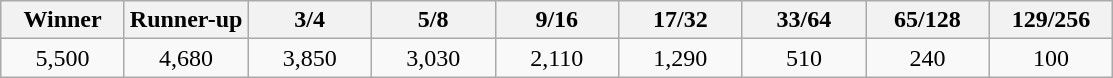<table class="wikitable" style="text-align:center">
<tr>
<th width="75">Winner</th>
<th width="75">Runner-up</th>
<th width="75">3/4</th>
<th width="75">5/8</th>
<th width="75">9/16</th>
<th width="75">17/32</th>
<th width="75">33/64</th>
<th width="75">65/128</th>
<th width="75">129/256</th>
</tr>
<tr>
<td>5,500</td>
<td>4,680</td>
<td>3,850</td>
<td>3,030</td>
<td>2,110</td>
<td>1,290</td>
<td>510</td>
<td>240</td>
<td>100</td>
</tr>
</table>
